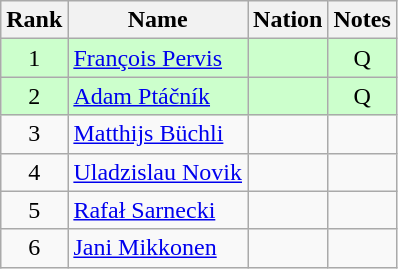<table class="wikitable sortable" style="text-align:center">
<tr>
<th>Rank</th>
<th>Name</th>
<th>Nation</th>
<th>Notes</th>
</tr>
<tr bgcolor=ccffcc>
<td>1</td>
<td align=left><a href='#'>François Pervis</a></td>
<td align=left></td>
<td>Q</td>
</tr>
<tr bgcolor=ccffcc>
<td>2</td>
<td align=left><a href='#'>Adam Ptáčník</a></td>
<td align=left></td>
<td>Q</td>
</tr>
<tr>
<td>3</td>
<td align=left><a href='#'>Matthijs Büchli</a></td>
<td align=left></td>
<td></td>
</tr>
<tr>
<td>4</td>
<td align=left><a href='#'>Uladzislau Novik</a></td>
<td align=left></td>
<td></td>
</tr>
<tr>
<td>5</td>
<td align=left><a href='#'>Rafał Sarnecki</a></td>
<td align=left></td>
<td></td>
</tr>
<tr>
<td>6</td>
<td align=left><a href='#'>Jani Mikkonen</a></td>
<td align=left></td>
<td></td>
</tr>
</table>
